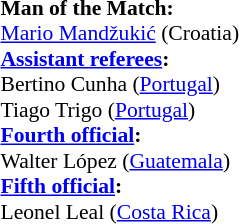<table style="width:50%; font-size:90%;">
<tr>
<td><br><strong>Man of the Match:</strong>
<br><a href='#'>Mario Mandžukić</a> (Croatia)<br><strong><a href='#'>Assistant referees</a>:</strong>
<br>Bertino Cunha (<a href='#'>Portugal</a>)
<br>Tiago Trigo (<a href='#'>Portugal</a>)
<br><strong><a href='#'>Fourth official</a>:</strong>
<br>Walter López (<a href='#'>Guatemala</a>)
<br><strong><a href='#'>Fifth official</a>:</strong>
<br>Leonel Leal (<a href='#'>Costa Rica</a>)</td>
</tr>
</table>
